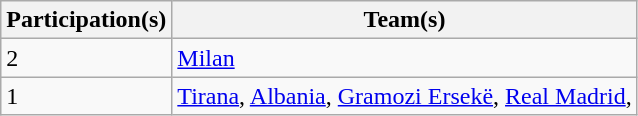<table class="wikitable">
<tr>
<th>Participation(s)</th>
<th>Team(s)</th>
</tr>
<tr>
<td>2</td>
<td><a href='#'>Milan</a></td>
</tr>
<tr>
<td>1</td>
<td><a href='#'>Tirana</a>, <a href='#'>Albania</a>, <a href='#'>Gramozi Ersekë</a>, <a href='#'>Real Madrid</a>,</td>
</tr>
</table>
